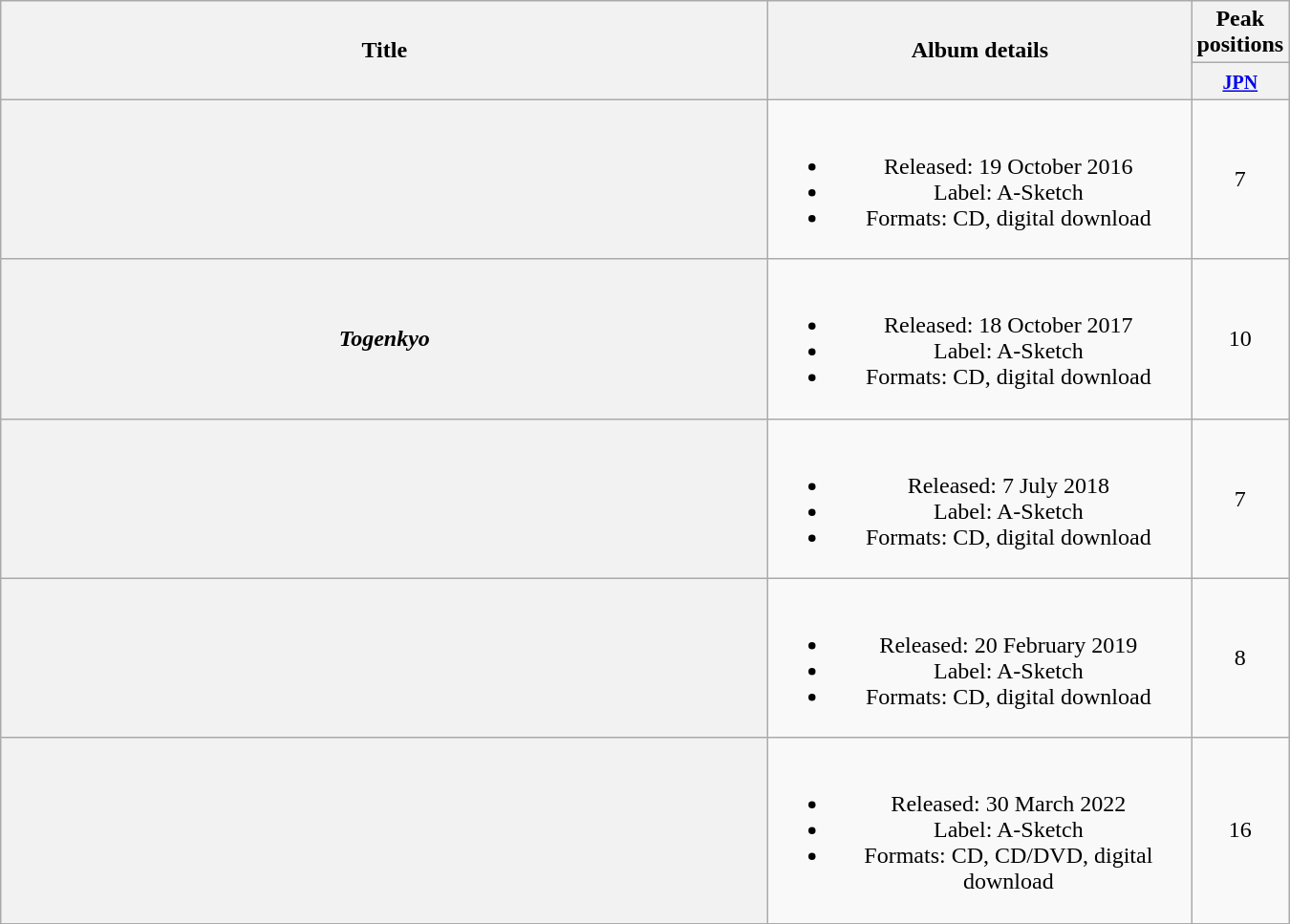<table class="wikitable plainrowheaders" style="text-align:center;">
<tr>
<th scope="col" style="width:33em;" rowspan="2">Title</th>
<th scope="col" style="width:18em;" rowspan="2">Album details</th>
<th scope="col" colspan="1">Peak positions</th>
</tr>
<tr>
<th scope="col" style="width:2.5em;"><small><a href='#'>JPN</a></small><br></th>
</tr>
<tr>
<th scope="row"></th>
<td><br><ul><li>Released: 19 October 2016 </li><li>Label: A-Sketch</li><li>Formats: CD, digital download</li></ul></td>
<td>7</td>
</tr>
<tr>
<th scope="row"><em>Togenkyo</em></th>
<td><br><ul><li>Released: 18 October 2017</li><li>Label: A-Sketch</li><li>Formats: CD, digital download</li></ul></td>
<td>10</td>
</tr>
<tr>
<th scope="row"></th>
<td><br><ul><li>Released: 7 July 2018</li><li>Label: A-Sketch</li><li>Formats: CD, digital download</li></ul></td>
<td>7</td>
</tr>
<tr>
<th scope="row"></th>
<td><br><ul><li>Released: 20 February 2019</li><li>Label: A-Sketch</li><li>Formats: CD, digital download</li></ul></td>
<td>8</td>
</tr>
<tr>
<th scope="row"></th>
<td><br><ul><li>Released: 30 March 2022</li><li>Label: A-Sketch</li><li>Formats: CD, CD/DVD, digital download</li></ul></td>
<td>16</td>
</tr>
</table>
